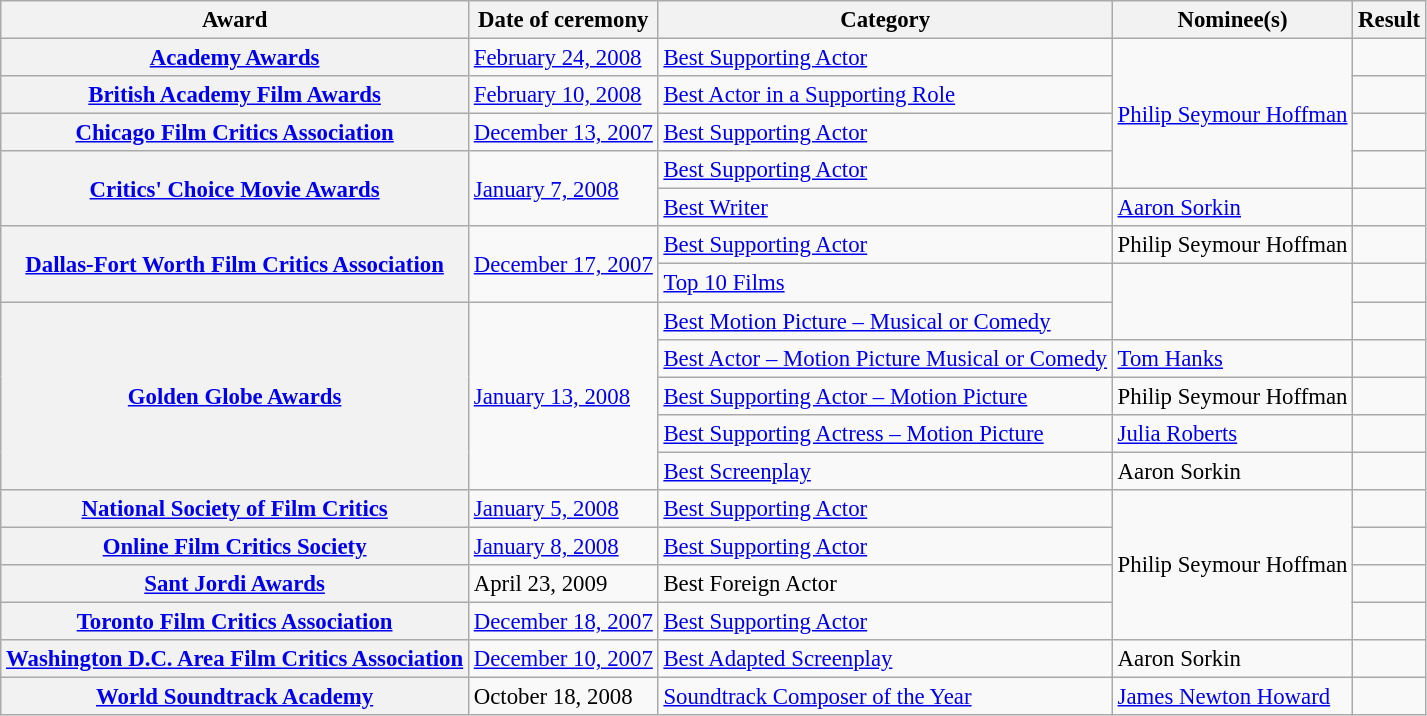<table class="wikitable plainrowheaders" style="font-size: 95%;">
<tr>
<th scope="col">Award</th>
<th scope="col">Date of ceremony</th>
<th scope="col">Category</th>
<th scope="col">Nominee(s)</th>
<th scope="col">Result</th>
</tr>
<tr>
<th scope="row"><a href='#'>Academy Awards</a></th>
<td><a href='#'>February 24, 2008</a></td>
<td><a href='#'>Best Supporting Actor</a></td>
<td rowspan="4"><a href='#'>Philip Seymour Hoffman</a></td>
<td></td>
</tr>
<tr>
<th scope="row"><a href='#'>British Academy Film Awards</a></th>
<td><a href='#'>February 10, 2008</a></td>
<td><a href='#'>Best Actor in a Supporting Role</a></td>
<td></td>
</tr>
<tr>
<th scope="row"><a href='#'>Chicago Film Critics Association</a></th>
<td><a href='#'>December 13, 2007</a></td>
<td><a href='#'>Best Supporting Actor</a></td>
<td></td>
</tr>
<tr>
<th scope="row" rowspan="2"><a href='#'>Critics' Choice Movie Awards</a></th>
<td rowspan="2"><a href='#'>January 7, 2008</a></td>
<td><a href='#'>Best Supporting Actor</a></td>
<td></td>
</tr>
<tr>
<td><a href='#'>Best Writer</a></td>
<td><a href='#'>Aaron Sorkin</a></td>
<td></td>
</tr>
<tr>
<th scope="row" rowspan="2"><a href='#'>Dallas-Fort Worth Film Critics Association</a></th>
<td rowspan="2"><a href='#'>December 17, 2007</a></td>
<td><a href='#'>Best Supporting Actor</a></td>
<td>Philip Seymour Hoffman</td>
<td></td>
</tr>
<tr>
<td><a href='#'>Top 10 Films</a></td>
<td rowspan="2"></td>
<td></td>
</tr>
<tr>
<th scope="row" rowspan="5"><a href='#'>Golden Globe Awards</a></th>
<td rowspan="5"><a href='#'>January 13, 2008</a></td>
<td><a href='#'>Best Motion Picture – Musical or Comedy</a></td>
<td></td>
</tr>
<tr>
<td><a href='#'>Best Actor – Motion Picture Musical or Comedy</a></td>
<td><a href='#'>Tom Hanks</a></td>
<td></td>
</tr>
<tr>
<td><a href='#'>Best Supporting Actor – Motion Picture</a></td>
<td>Philip Seymour Hoffman</td>
<td></td>
</tr>
<tr>
<td><a href='#'>Best Supporting Actress – Motion Picture</a></td>
<td><a href='#'>Julia Roberts</a></td>
<td></td>
</tr>
<tr>
<td><a href='#'>Best Screenplay</a></td>
<td>Aaron Sorkin</td>
<td></td>
</tr>
<tr>
<th scope="row"><a href='#'>National Society of Film Critics</a></th>
<td><a href='#'>January 5, 2008</a></td>
<td><a href='#'>Best Supporting Actor</a></td>
<td rowspan="4">Philip Seymour Hoffman</td>
<td></td>
</tr>
<tr>
<th scope="row"><a href='#'>Online Film Critics Society</a></th>
<td><a href='#'>January 8, 2008</a></td>
<td><a href='#'>Best Supporting Actor</a></td>
<td></td>
</tr>
<tr>
<th scope="row"><a href='#'>Sant Jordi Awards</a></th>
<td>April 23, 2009</td>
<td>Best Foreign Actor<br></td>
<td></td>
</tr>
<tr>
<th scope="row"><a href='#'>Toronto Film Critics Association</a></th>
<td><a href='#'>December 18, 2007</a></td>
<td><a href='#'>Best Supporting Actor</a></td>
<td></td>
</tr>
<tr>
<th scope="row"><a href='#'>Washington D.C. Area Film Critics Association</a></th>
<td><a href='#'>December 10, 2007</a></td>
<td><a href='#'>Best Adapted Screenplay</a></td>
<td>Aaron Sorkin</td>
<td></td>
</tr>
<tr>
<th scope="row"><a href='#'>World Soundtrack Academy</a></th>
<td>October 18, 2008</td>
<td><a href='#'>Soundtrack Composer of the Year</a><br></td>
<td><a href='#'>James Newton Howard</a></td>
<td></td>
</tr>
</table>
